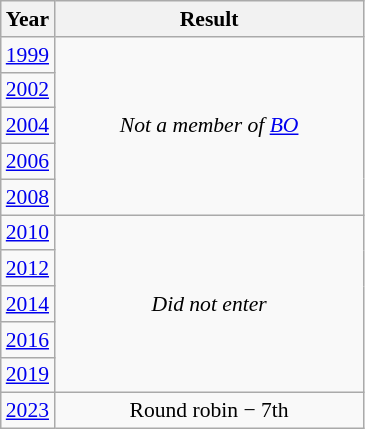<table class="wikitable" style="text-align: center; font-size:90%">
<tr>
<th>Year</th>
<th style="width:200px">Result</th>
</tr>
<tr>
<td> <a href='#'>1999</a></td>
<td rowspan="5"><em>Not a member of <a href='#'>BO</a></em></td>
</tr>
<tr>
<td> <a href='#'>2002</a></td>
</tr>
<tr>
<td> <a href='#'>2004</a></td>
</tr>
<tr>
<td> <a href='#'>2006</a></td>
</tr>
<tr>
<td> <a href='#'>2008</a></td>
</tr>
<tr>
<td> <a href='#'>2010</a></td>
<td rowspan="5"><em>Did not enter</em></td>
</tr>
<tr>
<td> <a href='#'>2012</a></td>
</tr>
<tr>
<td> <a href='#'>2014</a></td>
</tr>
<tr>
<td> <a href='#'>2016</a></td>
</tr>
<tr>
<td> <a href='#'>2019</a></td>
</tr>
<tr>
<td> <a href='#'>2023</a></td>
<td>Round robin − 7th</td>
</tr>
</table>
